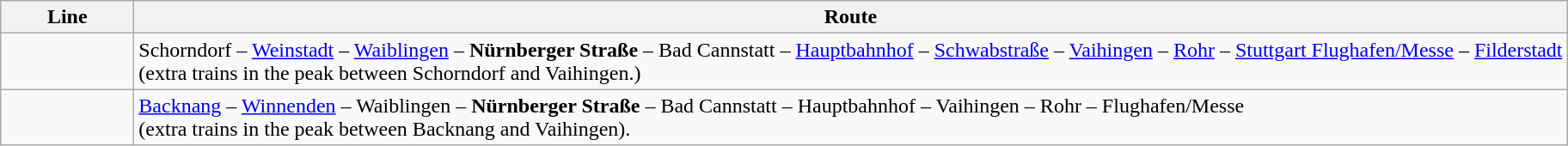<table class="wikitable">
<tr>
<th style="width:6em">Line</th>
<th>Route</th>
</tr>
<tr>
<td align="center"></td>
<td>Schorndorf – <a href='#'>Weinstadt</a> – <a href='#'>Waiblingen</a> – <strong>Nürnberger Straße</strong> – Bad Cannstatt – <a href='#'>Hauptbahnhof</a> – <a href='#'>Schwabstraße</a> – <a href='#'>Vaihingen</a> – <a href='#'>Rohr</a> – <a href='#'>Stuttgart Flughafen/Messe</a> – <a href='#'>Filderstadt</a> <br>(extra trains in the peak between Schorndorf and Vaihingen.)</td>
</tr>
<tr>
<td align="center"></td>
<td><a href='#'>Backnang</a> – <a href='#'>Winnenden</a> – Waiblingen – <strong>Nürnberger Straße</strong> – Bad Cannstatt – Hauptbahnhof – Vaihingen – Rohr – Flughafen/Messe <br>(extra trains in the peak between Backnang and Vaihingen).</td>
</tr>
</table>
